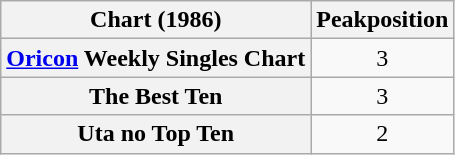<table class="wikitable plainrowheaders" style="text-align:center;">
<tr>
<th>Chart (1986)</th>
<th>Peakposition</th>
</tr>
<tr>
<th scope="row"><a href='#'>Oricon</a> Weekly Singles Chart</th>
<td>3</td>
</tr>
<tr>
<th scope="row">The Best Ten</th>
<td>3</td>
</tr>
<tr>
<th scope="row">Uta no Top Ten</th>
<td>2</td>
</tr>
</table>
